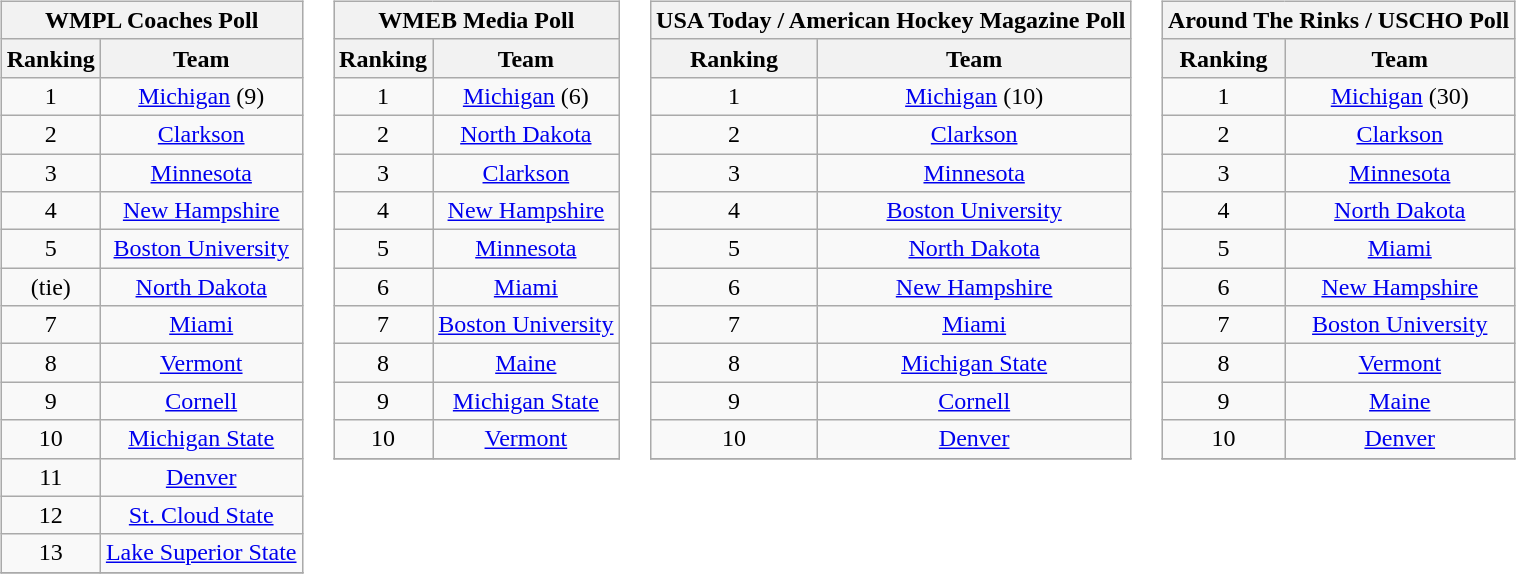<table>
<tr style="vertical-align:top;">
<td><br><table class="wikitable" style="text-align:center;">
<tr>
<th colspan=2><strong>WMPL Coaches Poll</strong></th>
</tr>
<tr>
<th>Ranking</th>
<th>Team</th>
</tr>
<tr>
<td>1</td>
<td><a href='#'>Michigan</a> (9)</td>
</tr>
<tr>
<td>2</td>
<td><a href='#'>Clarkson</a></td>
</tr>
<tr>
<td>3</td>
<td><a href='#'>Minnesota</a></td>
</tr>
<tr>
<td>4</td>
<td><a href='#'>New Hampshire</a></td>
</tr>
<tr>
<td>5</td>
<td><a href='#'>Boston University</a></td>
</tr>
<tr>
<td>(tie)</td>
<td><a href='#'>North Dakota</a></td>
</tr>
<tr>
<td>7</td>
<td><a href='#'>Miami</a></td>
</tr>
<tr>
<td>8</td>
<td><a href='#'>Vermont</a></td>
</tr>
<tr>
<td>9</td>
<td><a href='#'>Cornell</a></td>
</tr>
<tr>
<td>10</td>
<td><a href='#'>Michigan State</a></td>
</tr>
<tr>
<td>11</td>
<td><a href='#'>Denver</a></td>
</tr>
<tr>
<td>12</td>
<td><a href='#'>St. Cloud State</a></td>
</tr>
<tr>
<td>13</td>
<td><a href='#'>Lake Superior State</a></td>
</tr>
<tr>
</tr>
</table>
</td>
<td><br><table class="wikitable" style="text-align:center;">
<tr>
<th colspan=2><strong>WMEB Media Poll</strong></th>
</tr>
<tr>
<th>Ranking</th>
<th>Team</th>
</tr>
<tr>
<td>1</td>
<td><a href='#'>Michigan</a> (6)</td>
</tr>
<tr>
<td>2</td>
<td><a href='#'>North Dakota</a></td>
</tr>
<tr>
<td>3</td>
<td><a href='#'>Clarkson</a></td>
</tr>
<tr>
<td>4</td>
<td><a href='#'>New Hampshire</a></td>
</tr>
<tr>
<td>5</td>
<td><a href='#'>Minnesota</a></td>
</tr>
<tr>
<td>6</td>
<td><a href='#'>Miami</a></td>
</tr>
<tr>
<td>7</td>
<td><a href='#'>Boston University</a></td>
</tr>
<tr>
<td>8</td>
<td><a href='#'>Maine</a></td>
</tr>
<tr>
<td>9</td>
<td><a href='#'>Michigan State</a></td>
</tr>
<tr>
<td>10</td>
<td><a href='#'>Vermont</a></td>
</tr>
<tr>
</tr>
</table>
</td>
<td><br><table class="wikitable" style="text-align:center;">
<tr>
<th colspan=2><strong>USA Today / American Hockey Magazine Poll</strong></th>
</tr>
<tr>
<th>Ranking</th>
<th>Team</th>
</tr>
<tr>
<td>1</td>
<td><a href='#'>Michigan</a> (10)</td>
</tr>
<tr>
<td>2</td>
<td><a href='#'>Clarkson</a></td>
</tr>
<tr>
<td>3</td>
<td><a href='#'>Minnesota</a></td>
</tr>
<tr>
<td>4</td>
<td><a href='#'>Boston University</a></td>
</tr>
<tr>
<td>5</td>
<td><a href='#'>North Dakota</a></td>
</tr>
<tr>
<td>6</td>
<td><a href='#'>New Hampshire</a></td>
</tr>
<tr>
<td>7</td>
<td><a href='#'>Miami</a></td>
</tr>
<tr>
<td>8</td>
<td><a href='#'>Michigan State</a></td>
</tr>
<tr>
<td>9</td>
<td><a href='#'>Cornell</a></td>
</tr>
<tr>
<td>10</td>
<td><a href='#'>Denver</a></td>
</tr>
<tr>
</tr>
</table>
</td>
<td><br><table class="wikitable" style="text-align:center;">
<tr>
<th colspan=2><strong>Around The Rinks / USCHO Poll</strong></th>
</tr>
<tr>
<th>Ranking</th>
<th>Team</th>
</tr>
<tr>
<td>1</td>
<td><a href='#'>Michigan</a> (30)</td>
</tr>
<tr>
<td>2</td>
<td><a href='#'>Clarkson</a></td>
</tr>
<tr>
<td>3</td>
<td><a href='#'>Minnesota</a></td>
</tr>
<tr>
<td>4</td>
<td><a href='#'>North Dakota</a></td>
</tr>
<tr>
<td>5</td>
<td><a href='#'>Miami</a></td>
</tr>
<tr>
<td>6</td>
<td><a href='#'>New Hampshire</a></td>
</tr>
<tr>
<td>7</td>
<td><a href='#'>Boston University</a></td>
</tr>
<tr>
<td>8</td>
<td><a href='#'>Vermont</a></td>
</tr>
<tr>
<td>9</td>
<td><a href='#'>Maine</a></td>
</tr>
<tr>
<td>10</td>
<td><a href='#'>Denver</a></td>
</tr>
<tr>
</tr>
</table>
</td>
</tr>
</table>
